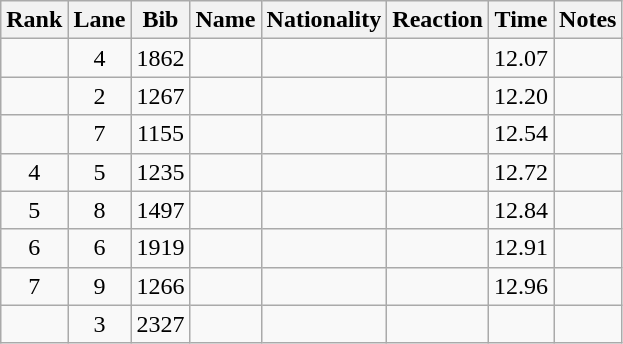<table class="wikitable sortable" style="text-align:center">
<tr>
<th>Rank</th>
<th>Lane</th>
<th>Bib</th>
<th>Name</th>
<th>Nationality</th>
<th>Reaction</th>
<th>Time</th>
<th>Notes</th>
</tr>
<tr>
<td></td>
<td>4</td>
<td>1862</td>
<td align=left></td>
<td align=left></td>
<td></td>
<td>12.07</td>
<td></td>
</tr>
<tr>
<td></td>
<td>2</td>
<td>1267</td>
<td align=left></td>
<td align=left></td>
<td></td>
<td>12.20</td>
<td></td>
</tr>
<tr>
<td></td>
<td>7</td>
<td>1155</td>
<td align=left></td>
<td align=left></td>
<td></td>
<td>12.54</td>
<td></td>
</tr>
<tr>
<td>4</td>
<td>5</td>
<td>1235</td>
<td align=left></td>
<td align=left></td>
<td></td>
<td>12.72</td>
<td></td>
</tr>
<tr>
<td>5</td>
<td>8</td>
<td>1497</td>
<td align=left></td>
<td align=left></td>
<td></td>
<td>12.84</td>
<td></td>
</tr>
<tr>
<td>6</td>
<td>6</td>
<td>1919</td>
<td align=left></td>
<td align=left></td>
<td></td>
<td>12.91</td>
<td></td>
</tr>
<tr>
<td>7</td>
<td>9</td>
<td>1266</td>
<td align=left></td>
<td align=left></td>
<td></td>
<td>12.96</td>
<td></td>
</tr>
<tr>
<td></td>
<td>3</td>
<td>2327</td>
<td align=left></td>
<td align=left></td>
<td></td>
<td></td>
<td><strong></strong></td>
</tr>
</table>
